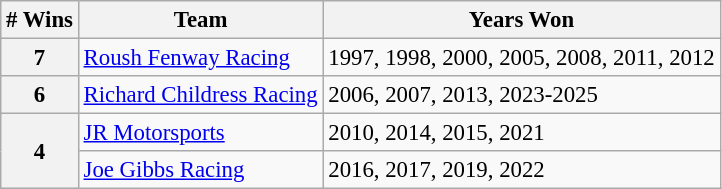<table class="wikitable" style="font-size: 95%;">
<tr>
<th># Wins</th>
<th>Team</th>
<th>Years Won</th>
</tr>
<tr>
<th>7</th>
<td><a href='#'>Roush Fenway Racing</a></td>
<td>1997, 1998, 2000, 2005, 2008, 2011, 2012</td>
</tr>
<tr>
<th>6</th>
<td><a href='#'>Richard Childress Racing</a></td>
<td>2006, 2007, 2013, 2023-2025</td>
</tr>
<tr>
<th rowspan="2">4</th>
<td><a href='#'>JR Motorsports</a></td>
<td>2010, 2014, 2015, 2021</td>
</tr>
<tr>
<td><a href='#'>Joe Gibbs Racing</a></td>
<td>2016, 2017, 2019, 2022</td>
</tr>
</table>
